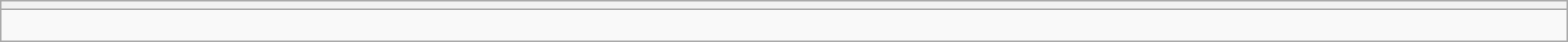<table style="width:100%" class="wikitable collapsible collapsed">
<tr>
<th></th>
</tr>
<tr>
<td><br>




</td>
</tr>
</table>
